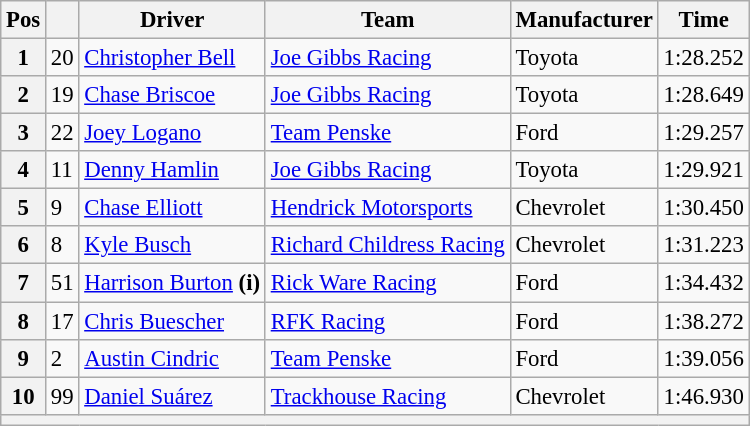<table class="wikitable" style="font-size:95%">
<tr>
<th>Pos</th>
<th></th>
<th>Driver</th>
<th>Team</th>
<th>Manufacturer</th>
<th>Time</th>
</tr>
<tr>
<th>1</th>
<td>20</td>
<td><a href='#'>Christopher Bell</a></td>
<td><a href='#'>Joe Gibbs Racing</a></td>
<td>Toyota</td>
<td>1:28.252</td>
</tr>
<tr>
<th>2</th>
<td>19</td>
<td><a href='#'>Chase Briscoe</a></td>
<td><a href='#'>Joe Gibbs Racing</a></td>
<td>Toyota</td>
<td>1:28.649</td>
</tr>
<tr>
<th>3</th>
<td>22</td>
<td><a href='#'>Joey Logano</a></td>
<td><a href='#'>Team Penske</a></td>
<td>Ford</td>
<td>1:29.257</td>
</tr>
<tr>
<th>4</th>
<td>11</td>
<td><a href='#'>Denny Hamlin</a></td>
<td><a href='#'>Joe Gibbs Racing</a></td>
<td>Toyota</td>
<td>1:29.921</td>
</tr>
<tr>
<th>5</th>
<td>9</td>
<td><a href='#'>Chase Elliott</a></td>
<td><a href='#'>Hendrick Motorsports</a></td>
<td>Chevrolet</td>
<td>1:30.450</td>
</tr>
<tr>
<th>6</th>
<td>8</td>
<td><a href='#'>Kyle Busch</a></td>
<td><a href='#'>Richard Childress Racing</a></td>
<td>Chevrolet</td>
<td>1:31.223</td>
</tr>
<tr>
<th>7</th>
<td>51</td>
<td><a href='#'>Harrison Burton</a> <strong>(i)</strong></td>
<td><a href='#'>Rick Ware Racing</a></td>
<td>Ford</td>
<td>1:34.432</td>
</tr>
<tr>
<th>8</th>
<td>17</td>
<td><a href='#'>Chris Buescher</a></td>
<td><a href='#'>RFK Racing</a></td>
<td>Ford</td>
<td>1:38.272</td>
</tr>
<tr>
<th>9</th>
<td>2</td>
<td><a href='#'>Austin Cindric</a></td>
<td><a href='#'>Team Penske</a></td>
<td>Ford</td>
<td>1:39.056</td>
</tr>
<tr>
<th>10</th>
<td>99</td>
<td><a href='#'>Daniel Suárez</a></td>
<td><a href='#'>Trackhouse Racing</a></td>
<td>Chevrolet</td>
<td>1:46.930</td>
</tr>
<tr>
<th colspan="6"></th>
</tr>
</table>
